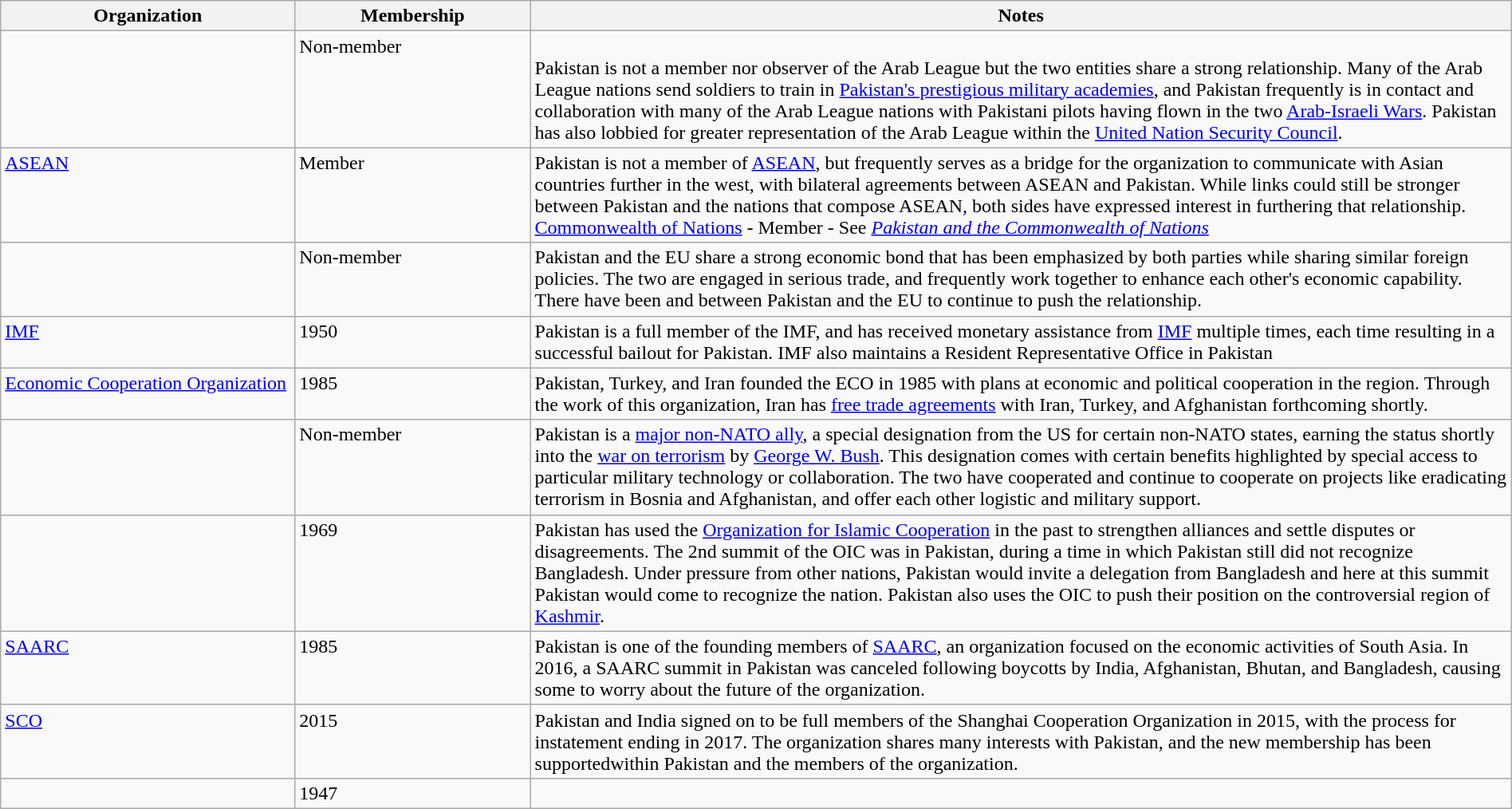<table class="wikitable sortable" style="width:100%; margin:auto;">
<tr>
<th style="width:15%;">Organization</th>
<th style="width:12%;">Membership</th>
<th style="width:50%;">Notes</th>
</tr>
<tr valign="top">
<td></td>
<td>Non-member</td>
<td><br>Pakistan is not a member nor observer of the Arab League but the two entities share a strong relationship.  Many of the Arab League nations send soldiers to train in <a href='#'>Pakistan's prestigious military academies</a>, and Pakistan frequently is in contact and collaboration with many of the Arab League nations with Pakistani pilots having flown in the two <a href='#'>Arab-Israeli Wars</a>. Pakistan has also lobbied for greater representation of the Arab League within the <a href='#'>United Nation Security Council</a>.</td>
</tr>
<tr valign="top">
<td><a href='#'>ASEAN</a></td>
<td>Member</td>
<td>Pakistan is not a member of <a href='#'>ASEAN</a>, but frequently serves as a bridge for the organization to communicate with Asian countries further in the west, with bilateral agreements between ASEAN and Pakistan. While links could still be stronger between Pakistan and the nations that compose ASEAN, both sides have expressed interest in furthering that relationship.<br><a href='#'>Commonwealth of Nations</a> - Member - See <em><a href='#'>Pakistan and the Commonwealth of Nations</a></em></td>
</tr>
<tr valign="top">
<td></td>
<td>Non-member</td>
<td>Pakistan and the EU share a strong economic bond that has been emphasized by both parties while sharing similar foreign policies.  The two are engaged in serious trade, and frequently work together to enhance each other's economic capability. There have been   and  between Pakistan and the EU to continue to push the relationship.</td>
</tr>
<tr valign="top">
<td><a href='#'>IMF</a></td>
<td>1950</td>
<td>Pakistan is a full member of the IMF, and has received monetary assistance from <a href='#'>IMF</a> multiple times, each time resulting in a successful bailout for Pakistan. IMF also maintains a Resident Representative Office in Pakistan</td>
</tr>
<tr valign="top">
<td><a href='#'>Economic Cooperation Organization</a></td>
<td>1985</td>
<td>Pakistan, Turkey, and Iran founded the ECO in 1985 with plans at economic and political cooperation in the region. Through the work of this organization, Iran has <a href='#'>free trade agreements</a> with Iran, Turkey, and Afghanistan forthcoming shortly.</td>
</tr>
<tr valign="top">
<td></td>
<td>Non-member</td>
<td>Pakistan is a <a href='#'>major non-NATO ally</a>, a special designation from the US for certain non-NATO states, earning the status shortly into the <a href='#'>war on terrorism</a> by <a href='#'>George W. Bush</a>. This designation comes with certain benefits highlighted by special access to particular military technology or collaboration. The two have cooperated and continue to cooperate on projects like eradicating terrorism in Bosnia and Afghanistan, and offer each other logistic and military support.</td>
</tr>
<tr valign="top">
<td></td>
<td>1969</td>
<td>Pakistan has used the <a href='#'>Organization for Islamic Cooperation</a> in the past to strengthen alliances and settle disputes or disagreements. The 2nd summit of the OIC was in Pakistan, during a time in which Pakistan still did not recognize Bangladesh. Under pressure from other nations, Pakistan would invite a delegation from Bangladesh and here at this summit Pakistan would come to recognize the nation. Pakistan also uses the OIC to push their position on the controversial region of <a href='#'>Kashmir</a>.</td>
</tr>
<tr valign="top">
<td><a href='#'>SAARC</a></td>
<td>1985</td>
<td>Pakistan is one of the founding members of <a href='#'>SAARC</a>, an organization focused on the economic activities of South Asia. In 2016, a SAARC summit in Pakistan was canceled following boycotts by India, Afghanistan, Bhutan, and Bangladesh, causing some to worry about the future of the organization.</td>
</tr>
<tr valign="top">
<td><a href='#'>SCO</a></td>
<td>2015</td>
<td>Pakistan and India signed on to be full members of the Shanghai Cooperation Organization in 2015, with the process for instatement ending in 2017.  The organization shares many interests with Pakistan, and the new membership has been supportedwithin Pakistan and the members of the organization.</td>
</tr>
<tr valign="top">
<td></td>
<td>1947</td>
<td></td>
</tr>
</table>
